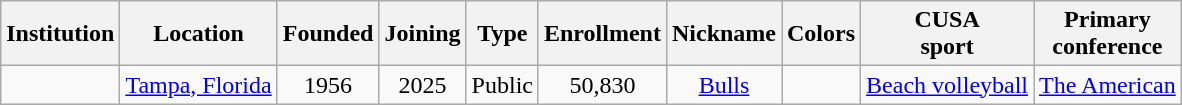<table class="wikitable sortable" style="text-align:center">
<tr>
<th>Institution</th>
<th>Location</th>
<th>Founded</th>
<th>Joining</th>
<th>Type</th>
<th>Enrollment</th>
<th>Nickname</th>
<th class="unsortable">Colors</th>
<th>CUSA<br>sport</th>
<th>Primary<br>conference</th>
</tr>
<tr>
<td></td>
<td><a href='#'>Tampa, Florida</a></td>
<td>1956</td>
<td>2025</td>
<td>Public</td>
<td>50,830</td>
<td><a href='#'>Bulls</a></td>
<td></td>
<td><a href='#'>Beach volleyball</a></td>
<td><a href='#'>The American</a></td>
</tr>
</table>
